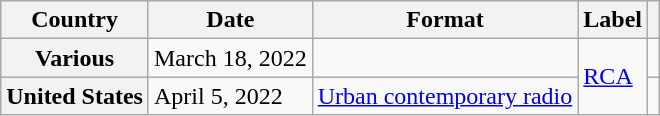<table class="wikitable plainrowheaders">
<tr>
<th scope="col">Country</th>
<th scope="col">Date</th>
<th scope="col">Format</th>
<th scope="col">Label</th>
<th scope="col"></th>
</tr>
<tr>
<th scope="row">Various</th>
<td>March 18, 2022</td>
<td></td>
<td rowspan="2"><a href='#'>RCA</a></td>
<td style="text-align:center;"></td>
</tr>
<tr>
<th scope="row">United States</th>
<td>April 5, 2022</td>
<td><a href='#'>Urban contemporary radio</a></td>
<td style="text-align:center;"></td>
</tr>
</table>
